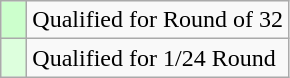<table class="wikitable">
<tr>
<td width="10px" bgcolor="#ccffcc"></td>
<td>Qualified for Round of 32</td>
</tr>
<tr>
<td width="10px" bgcolor="#ddffdd"></td>
<td>Qualified for 1/24 Round</td>
</tr>
</table>
